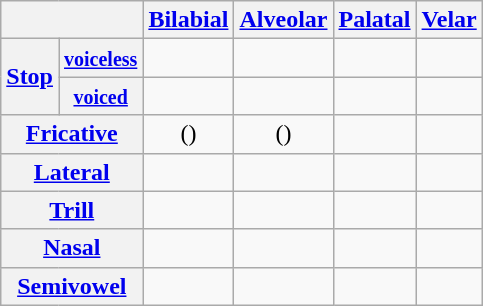<table class="wikitable" style="text-align:center">
<tr>
<th colspan="2"></th>
<th><a href='#'>Bilabial</a></th>
<th><a href='#'>Alveolar</a></th>
<th><a href='#'>Palatal</a></th>
<th><a href='#'>Velar</a></th>
</tr>
<tr>
<th rowspan="2"><strong><a href='#'>Stop</a></strong></th>
<th><small><a href='#'>voiceless</a></small></th>
<td></td>
<td></td>
<td></td>
<td></td>
</tr>
<tr>
<th><small><a href='#'>voiced</a></small></th>
<td></td>
<td></td>
<td></td>
<td></td>
</tr>
<tr>
<th colspan="2"><strong><a href='#'>Fricative</a></strong></th>
<td>()</td>
<td>()</td>
<td></td>
<td></td>
</tr>
<tr>
<th colspan="2"><strong><a href='#'>Lateral</a></strong></th>
<td></td>
<td></td>
<td></td>
<td></td>
</tr>
<tr>
<th colspan="2"><strong><a href='#'>Trill</a></strong></th>
<td></td>
<td></td>
<td></td>
<td></td>
</tr>
<tr>
<th colspan="2"><strong><a href='#'>Nasal</a></strong></th>
<td></td>
<td></td>
<td></td>
<td></td>
</tr>
<tr>
<th colspan="2"><strong><a href='#'>Semivowel</a></strong></th>
<td></td>
<td></td>
<td></td>
<td></td>
</tr>
</table>
